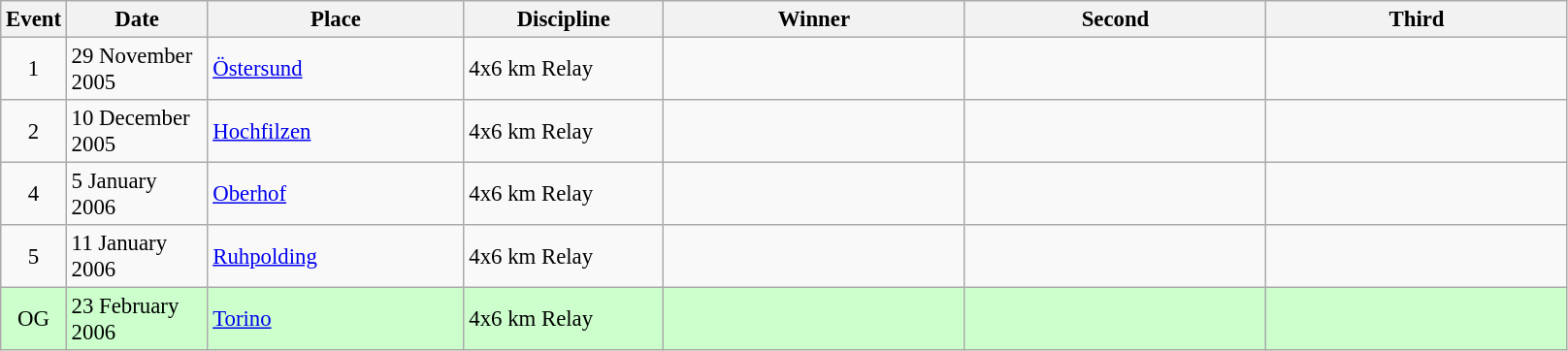<table class="wikitable" style="font-size:95%;">
<tr>
<th width="30">Event</th>
<th width="90">Date</th>
<th width="169">Place</th>
<th width="130">Discipline</th>
<th width="200">Winner</th>
<th width="200">Second</th>
<th width="200">Third</th>
</tr>
<tr>
<td align=center>1</td>
<td>29 November 2005</td>
<td> <a href='#'>Östersund</a></td>
<td>4x6 km Relay</td>
<td></td>
<td></td>
<td></td>
</tr>
<tr>
<td align=center>2</td>
<td>10 December 2005</td>
<td> <a href='#'>Hochfilzen</a></td>
<td>4x6 km Relay</td>
<td></td>
<td></td>
<td></td>
</tr>
<tr>
<td align=center>4</td>
<td>5 January 2006</td>
<td> <a href='#'>Oberhof</a></td>
<td>4x6 km Relay</td>
<td></td>
<td></td>
<td></td>
</tr>
<tr>
<td align=center>5</td>
<td>11 January 2006</td>
<td> <a href='#'>Ruhpolding</a></td>
<td>4x6 km Relay</td>
<td></td>
<td></td>
<td></td>
</tr>
<tr style="background:#CCFFCC">
<td align=center>OG</td>
<td>23 February 2006</td>
<td> <a href='#'>Torino</a></td>
<td>4x6 km Relay</td>
<td></td>
<td></td>
<td></td>
</tr>
</table>
